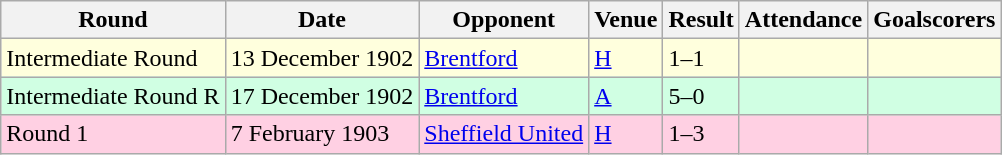<table class="wikitable">
<tr>
<th>Round</th>
<th>Date</th>
<th>Opponent</th>
<th>Venue</th>
<th>Result</th>
<th>Attendance</th>
<th>Goalscorers</th>
</tr>
<tr style="background:#ffffdd;">
<td>Intermediate Round</td>
<td>13 December 1902</td>
<td><a href='#'>Brentford</a></td>
<td><a href='#'>H</a></td>
<td>1–1</td>
<td></td>
<td></td>
</tr>
<tr style="background:#d0ffe3;">
<td>Intermediate Round R</td>
<td>17 December 1902</td>
<td><a href='#'>Brentford</a></td>
<td><a href='#'>A</a></td>
<td>5–0</td>
<td></td>
<td></td>
</tr>
<tr style="background:#ffd0e3;">
<td>Round 1</td>
<td>7 February 1903</td>
<td><a href='#'>Sheffield United</a></td>
<td><a href='#'>H</a></td>
<td>1–3</td>
<td></td>
<td></td>
</tr>
</table>
